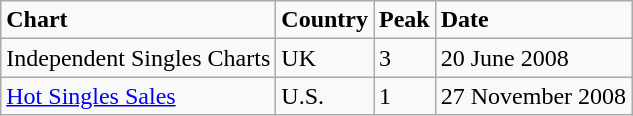<table class="wikitable">
<tr>
<td><strong>Chart</strong></td>
<td><strong>Country</strong></td>
<td><strong>Peak</strong></td>
<td><strong>Date</strong></td>
</tr>
<tr>
<td>Independent Singles Charts</td>
<td>UK</td>
<td>3</td>
<td>20 June 2008</td>
</tr>
<tr>
<td><a href='#'>Hot Singles Sales</a></td>
<td>U.S.</td>
<td>1</td>
<td>27 November 2008</td>
</tr>
</table>
